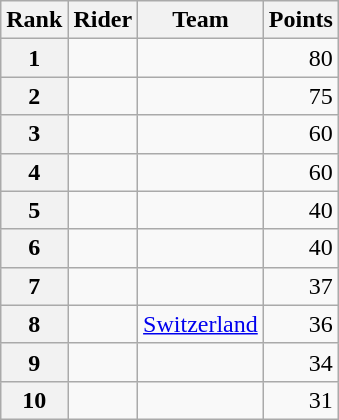<table class="wikitable" margin-bottom:0;">
<tr>
<th scope="col">Rank</th>
<th scope="col">Rider</th>
<th scope="col">Team</th>
<th scope="col">Points</th>
</tr>
<tr>
<th scope="row">1</th>
<td> </td>
<td></td>
<td align="right">80</td>
</tr>
<tr>
<th scope="row">2</th>
<td>  </td>
<td></td>
<td align="right">75</td>
</tr>
<tr>
<th scope="row">3</th>
<td></td>
<td></td>
<td align="right">60</td>
</tr>
<tr>
<th scope="row">4</th>
<td></td>
<td></td>
<td align="right">60</td>
</tr>
<tr>
<th scope="row">5</th>
<td></td>
<td></td>
<td align="right">40</td>
</tr>
<tr>
<th scope="row">6</th>
<td></td>
<td></td>
<td align="right">40</td>
</tr>
<tr>
<th scope="row">7</th>
<td></td>
<td></td>
<td align="right">37</td>
</tr>
<tr>
<th scope="row">8</th>
<td></td>
<td><a href='#'>Switzerland</a></td>
<td align="right">36</td>
</tr>
<tr>
<th scope="row">9</th>
<td></td>
<td></td>
<td align="right">34</td>
</tr>
<tr>
<th scope="row">10</th>
<td></td>
<td></td>
<td align="right">31</td>
</tr>
</table>
